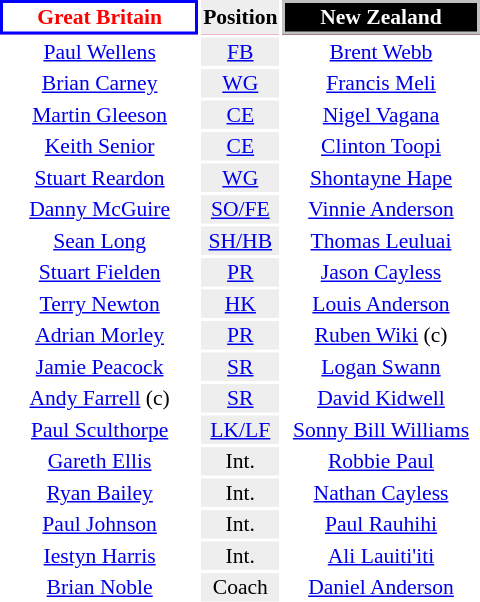<table align=right style="font-size:90%; margin-left:1em">
<tr bgcolor=#FF0033>
<th align="centre" width="126" style="border: 2px solid blue; background: white; color: red">Great Britain</th>
<th align="center" style="background: #eeeeee; color: black">Position</th>
<th align="centre" width="126" style="border: 2px solid silver; background: black; color: white">New Zealand</th>
</tr>
<tr>
<td align="center"><a href='#'>Paul Wellens</a></td>
<td align="center" style="background: #eeeeee"><a href='#'>FB</a></td>
<td align="center"><a href='#'>Brent Webb</a></td>
</tr>
<tr>
<td align="center"><a href='#'>Brian Carney</a></td>
<td align="center" style="background: #eeeeee"><a href='#'>WG</a></td>
<td align="center"><a href='#'>Francis Meli</a></td>
</tr>
<tr>
<td align="center"><a href='#'>Martin Gleeson</a></td>
<td align="center" style="background: #eeeeee"><a href='#'>CE</a></td>
<td align="center"><a href='#'>Nigel Vagana</a></td>
</tr>
<tr>
<td align="center"><a href='#'>Keith Senior</a></td>
<td align="center" style="background: #eeeeee"><a href='#'>CE</a></td>
<td align="center"><a href='#'>Clinton Toopi</a></td>
</tr>
<tr>
<td align="center"><a href='#'>Stuart Reardon</a></td>
<td align="center" style="background: #eeeeee"><a href='#'>WG</a></td>
<td align="center"><a href='#'>Shontayne Hape</a></td>
</tr>
<tr>
<td align="center"><a href='#'>Danny McGuire</a></td>
<td align="center" style="background: #eeeeee"><a href='#'>SO/FE</a></td>
<td align="center"><a href='#'>Vinnie Anderson</a></td>
</tr>
<tr>
<td align="center"><a href='#'>Sean Long</a></td>
<td align="center" style="background: #eeeeee"><a href='#'>SH/HB</a></td>
<td align="center"><a href='#'>Thomas Leuluai</a></td>
</tr>
<tr>
<td align="center"><a href='#'>Stuart Fielden</a></td>
<td align="center" style="background: #eeeeee"><a href='#'>PR</a></td>
<td align="center"><a href='#'>Jason Cayless</a></td>
</tr>
<tr>
<td align="center"><a href='#'>Terry Newton</a></td>
<td align="center" style="background: #eeeeee"><a href='#'>HK</a></td>
<td align="center"><a href='#'>Louis Anderson</a></td>
</tr>
<tr>
<td align="center"><a href='#'>Adrian Morley</a></td>
<td align="center" style="background: #eeeeee"><a href='#'>PR</a></td>
<td align="center"><a href='#'>Ruben Wiki</a> (c)</td>
</tr>
<tr>
<td align="center"><a href='#'>Jamie Peacock</a></td>
<td align="center" style="background: #eeeeee"><a href='#'>SR</a></td>
<td align="center"><a href='#'>Logan Swann</a></td>
</tr>
<tr>
<td align="center"><a href='#'>Andy Farrell</a> (c)</td>
<td align="center" style="background: #eeeeee"><a href='#'>SR</a></td>
<td align="center"><a href='#'>David Kidwell</a></td>
</tr>
<tr>
<td align="center"><a href='#'>Paul Sculthorpe</a></td>
<td align="center" style="background: #eeeeee"><a href='#'>LK/LF</a></td>
<td align="center"><a href='#'>Sonny Bill Williams</a></td>
</tr>
<tr>
<td align="center"><a href='#'>Gareth Ellis</a></td>
<td align="center" style="background: #eeeeee">Int.</td>
<td align="center"><a href='#'>Robbie Paul</a></td>
</tr>
<tr>
<td align="center"><a href='#'>Ryan Bailey</a></td>
<td align="center" style="background: #eeeeee">Int.</td>
<td align="center"><a href='#'>Nathan Cayless</a></td>
</tr>
<tr>
<td align="center"><a href='#'>Paul Johnson</a></td>
<td align="center" style="background: #eeeeee">Int.</td>
<td align="center"><a href='#'>Paul Rauhihi</a></td>
</tr>
<tr>
<td align="center"><a href='#'>Iestyn Harris</a></td>
<td align="center" style="background: #eeeeee">Int.</td>
<td align="center"><a href='#'>Ali Lauiti'iti</a></td>
</tr>
<tr>
<td align="center"><a href='#'>Brian Noble</a></td>
<td align="center" style="background: #eeeeee">Coach</td>
<td align="center"><a href='#'>Daniel Anderson</a></td>
</tr>
</table>
